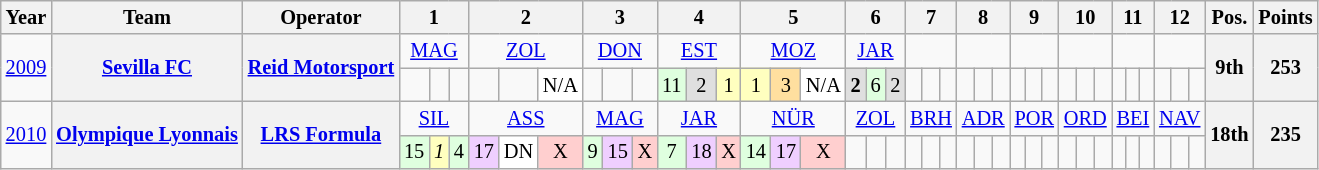<table class="wikitable" style="text-align:center; font-size:85%">
<tr>
<th>Year</th>
<th>Team</th>
<th>Operator</th>
<th colspan=3>1</th>
<th colspan=3>2</th>
<th colspan=3>3</th>
<th colspan=3>4</th>
<th colspan=3>5</th>
<th colspan=3>6</th>
<th colspan=3>7</th>
<th colspan=3>8</th>
<th colspan=3>9</th>
<th colspan=3>10</th>
<th colspan=3>11</th>
<th colspan=3>12</th>
<th>Pos.</th>
<th>Points</th>
</tr>
<tr>
<td rowspan=2><a href='#'>2009</a></td>
<th rowspan=2nowrap><a href='#'>Sevilla FC</a></th>
<th rowspan=2nowrap><a href='#'>Reid Motorsport</a></th>
<td colspan=3><a href='#'>MAG</a></td>
<td colspan=3><a href='#'>ZOL</a></td>
<td colspan=3><a href='#'>DON</a></td>
<td colspan=3><a href='#'>EST</a></td>
<td colspan=3><a href='#'>MOZ</a></td>
<td colspan=3><a href='#'>JAR</a></td>
<td colspan=3></td>
<td colspan=3></td>
<td colspan=3></td>
<td colspan=3></td>
<td colspan=3></td>
<td colspan=3></td>
<th rowspan=2>9th</th>
<th rowspan=2>253</th>
</tr>
<tr>
<td></td>
<td></td>
<td></td>
<td></td>
<td></td>
<td style="background:#ffffff;">N/A</td>
<td></td>
<td></td>
<td></td>
<td style="background:#dfffdf;">11</td>
<td style="background:#dfdfdf;">2</td>
<td style="background:#ffffbf;">1</td>
<td style="background:#ffffbf;">1</td>
<td style="background:#ffdf9f;">3</td>
<td style="background:#ffffff;">N/A</td>
<td style="background:#dfdfdf;"><strong>2</strong></td>
<td style="background:#dfffdf;">6</td>
<td style="background:#dfdfdf;">2</td>
<td></td>
<td></td>
<td></td>
<td></td>
<td></td>
<td></td>
<td></td>
<td></td>
<td></td>
<td></td>
<td></td>
<td></td>
<td></td>
<td></td>
<td></td>
<td></td>
<td></td>
<td></td>
</tr>
<tr>
<td rowspan=2><a href='#'>2010</a></td>
<th rowspan=2nowrap><a href='#'>Olympique Lyonnais</a></th>
<th rowspan=2nowrap><a href='#'>LRS Formula</a></th>
<td colspan=3><a href='#'>SIL</a></td>
<td colspan=3><a href='#'>ASS</a></td>
<td colspan=3><a href='#'>MAG</a></td>
<td colspan=3><a href='#'>JAR</a></td>
<td colspan=3><a href='#'>NÜR</a></td>
<td colspan=3><a href='#'>ZOL</a></td>
<td colspan=3><a href='#'>BRH</a></td>
<td colspan=3><a href='#'>ADR</a></td>
<td colspan=3><a href='#'>POR</a></td>
<td colspan=3><a href='#'>ORD</a></td>
<td colspan=3><a href='#'>BEI</a></td>
<td colspan=3><a href='#'>NAV</a></td>
<th rowspan=2>18th</th>
<th rowspan=2>235</th>
</tr>
<tr>
<td style="background:#dfffdf;">15</td>
<td style="background:#ffffbf;"><em>1</em></td>
<td style="background:#dfffdf;">4</td>
<td style="background:#efcfff;">17</td>
<td style="background:#ffffff;">DN</td>
<td style="background:#ffcfcf;">X</td>
<td style="background:#dfffdf;">9</td>
<td style="background:#efcfff;">15</td>
<td style="background:#ffcfcf;">X</td>
<td style="background:#dfffdf;">7</td>
<td style="background:#efcfff;">18</td>
<td style="background:#ffcfcf;">X</td>
<td style="background:#dfffdf;">14</td>
<td style="background:#efcfff;">17</td>
<td style="background:#ffcfcf;">X</td>
<td></td>
<td></td>
<td></td>
<td></td>
<td></td>
<td></td>
<td></td>
<td></td>
<td></td>
<td></td>
<td></td>
<td></td>
<td></td>
<td></td>
<td></td>
<td></td>
<td></td>
<td></td>
<td></td>
<td></td>
<td></td>
</tr>
</table>
